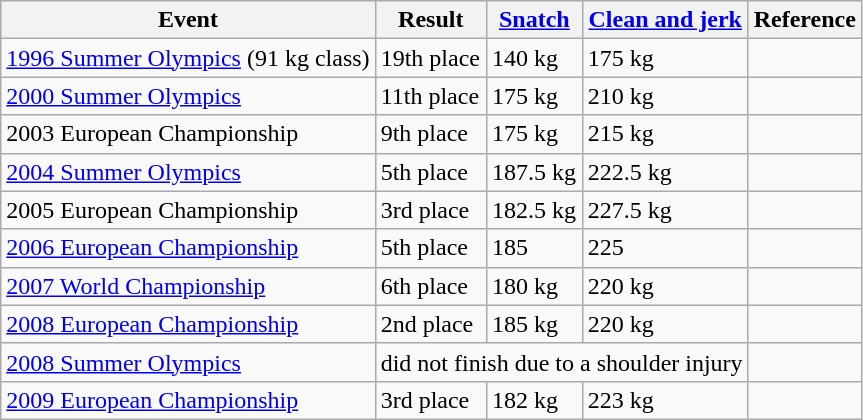<table class=wikitable>
<tr>
<th>Event</th>
<th>Result</th>
<th><a href='#'>Snatch</a></th>
<th><a href='#'>Clean and jerk</a></th>
<th>Reference</th>
</tr>
<tr>
<td><a href='#'>1996 Summer Olympics</a> (91 kg class)</td>
<td>19th place</td>
<td>140 kg</td>
<td>175 kg</td>
<td></td>
</tr>
<tr>
<td><a href='#'>2000 Summer Olympics</a></td>
<td>11th place</td>
<td>175 kg</td>
<td>210 kg</td>
<td></td>
</tr>
<tr>
<td>2003 European Championship</td>
<td>9th place</td>
<td>175 kg</td>
<td>215 kg</td>
<td></td>
</tr>
<tr>
<td><a href='#'>2004 Summer Olympics</a></td>
<td>5th place</td>
<td>187.5 kg</td>
<td>222.5 kg</td>
<td></td>
</tr>
<tr>
<td>2005 European Championship</td>
<td>3rd place</td>
<td>182.5 kg</td>
<td>227.5 kg</td>
<td></td>
</tr>
<tr>
<td><a href='#'>2006 European Championship</a></td>
<td>5th place</td>
<td>185</td>
<td>225</td>
<td></td>
</tr>
<tr>
<td><a href='#'>2007 World Championship</a></td>
<td>6th place</td>
<td>180 kg</td>
<td>220 kg</td>
<td></td>
</tr>
<tr>
<td><a href='#'>2008 European Championship</a></td>
<td>2nd place</td>
<td>185 kg</td>
<td>220 kg</td>
<td></td>
</tr>
<tr>
<td><a href='#'>2008 Summer Olympics</a></td>
<td colspan=3>did not finish due to a shoulder injury</td>
<td></td>
</tr>
<tr>
<td><a href='#'>2009 European Championship</a></td>
<td>3rd place</td>
<td>182 kg</td>
<td>223 kg</td>
<td></td>
</tr>
</table>
